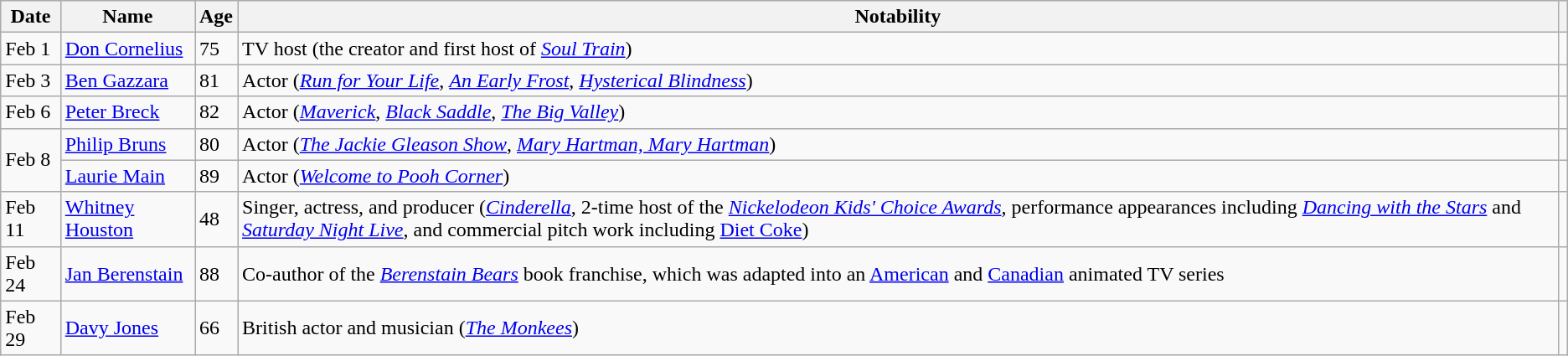<table class="wikitable sortable">
<tr ">
<th>Date</th>
<th>Name</th>
<th>Age</th>
<th>Notability</th>
<th class="unsortable"></th>
</tr>
<tr>
<td>Feb 1</td>
<td><a href='#'>Don Cornelius</a></td>
<td>75</td>
<td>TV host (the creator and first host of <em><a href='#'>Soul Train</a></em>)</td>
<td></td>
</tr>
<tr>
<td>Feb 3</td>
<td><a href='#'>Ben Gazzara</a></td>
<td>81</td>
<td>Actor (<em><a href='#'>Run for Your Life</a></em>, <em><a href='#'>An Early Frost</a></em>, <em><a href='#'>Hysterical Blindness</a></em>)</td>
<td></td>
</tr>
<tr>
<td>Feb 6</td>
<td><a href='#'>Peter Breck</a></td>
<td>82</td>
<td>Actor (<em><a href='#'>Maverick</a></em>, <em><a href='#'>Black Saddle</a></em>, <em><a href='#'>The Big Valley</a></em>)</td>
<td></td>
</tr>
<tr>
<td rowspan="2">Feb 8</td>
<td><a href='#'>Philip Bruns</a></td>
<td>80</td>
<td>Actor (<em><a href='#'>The Jackie Gleason Show</a></em>, <em><a href='#'>Mary Hartman, Mary Hartman</a></em>)</td>
<td></td>
</tr>
<tr>
<td><a href='#'>Laurie Main</a></td>
<td>89</td>
<td>Actor (<em><a href='#'>Welcome to Pooh Corner</a></em>)</td>
<td></td>
</tr>
<tr>
<td>Feb 11</td>
<td><a href='#'>Whitney Houston</a></td>
<td>48</td>
<td>Singer, actress, and producer (<em><a href='#'>Cinderella</a></em>, 2-time host of the <em><a href='#'>Nickelodeon Kids' Choice Awards</a></em>, performance appearances including <em><a href='#'>Dancing with the Stars</a></em> and <em><a href='#'>Saturday Night Live</a></em>, and commercial pitch work including <a href='#'>Diet Coke</a>)</td>
<td></td>
</tr>
<tr>
<td>Feb 24</td>
<td><a href='#'>Jan Berenstain</a></td>
<td>88</td>
<td>Co-author of the <em><a href='#'>Berenstain Bears</a></em> book franchise, which was adapted into an <a href='#'>American</a> and <a href='#'>Canadian</a> animated TV series</td>
<td></td>
</tr>
<tr>
<td>Feb 29</td>
<td><a href='#'>Davy Jones</a></td>
<td>66</td>
<td>British actor and musician (<em><a href='#'>The Monkees</a></em>)</td>
<td></td>
</tr>
</table>
